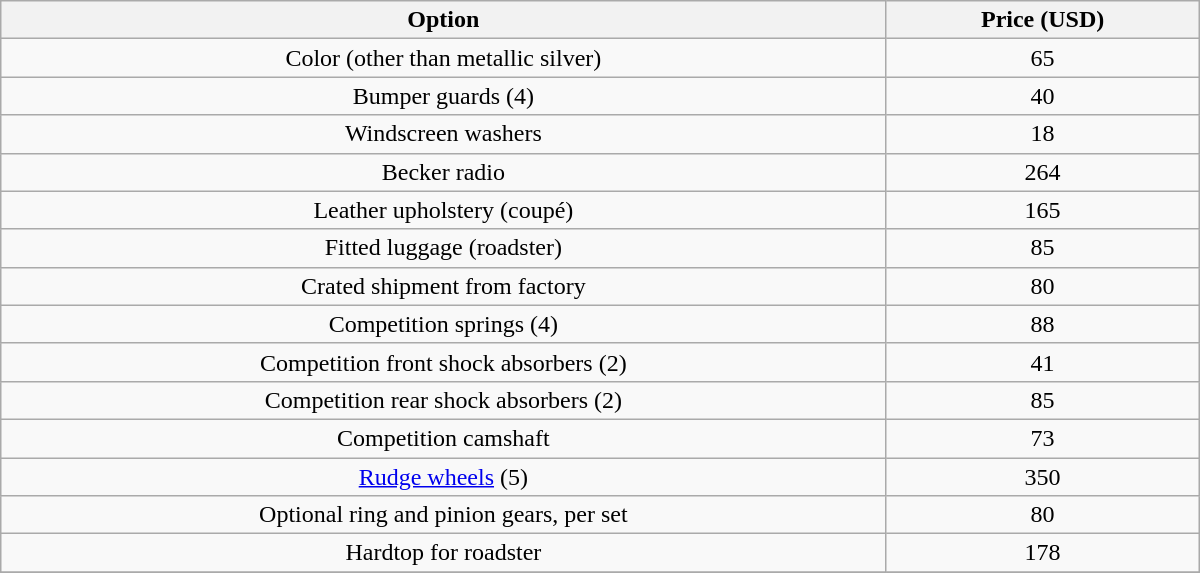<table class="wikitable" style="text-align:center; width:50em">
<tr>
<th>Option</th>
<th>Price (USD)</th>
</tr>
<tr>
<td>Color (other than metallic silver)</td>
<td>65</td>
</tr>
<tr>
<td>Bumper guards (4)</td>
<td>40</td>
</tr>
<tr>
<td>Windscreen washers</td>
<td>18</td>
</tr>
<tr>
<td>Becker radio</td>
<td>264</td>
</tr>
<tr>
<td>Leather upholstery (coupé)</td>
<td>165</td>
</tr>
<tr>
<td>Fitted luggage (roadster)</td>
<td>85</td>
</tr>
<tr>
<td>Crated shipment from factory</td>
<td>80</td>
</tr>
<tr>
<td>Competition springs (4)</td>
<td>88</td>
</tr>
<tr>
<td>Competition front shock absorbers (2)</td>
<td>41</td>
</tr>
<tr>
<td>Competition rear shock absorbers (2)</td>
<td>85</td>
</tr>
<tr>
<td>Competition camshaft</td>
<td>73</td>
</tr>
<tr>
<td><a href='#'>Rudge wheels</a> (5)</td>
<td>350</td>
</tr>
<tr>
<td>Optional ring and pinion gears, per set</td>
<td>80</td>
</tr>
<tr>
<td>Hardtop for roadster</td>
<td>178</td>
</tr>
<tr>
</tr>
</table>
